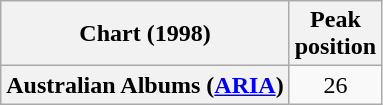<table class="wikitable plainrowheaders" style="text-align:center">
<tr>
<th>Chart (1998)</th>
<th>Peak<br> position</th>
</tr>
<tr>
<th scope="row">Australian Albums (<a href='#'>ARIA</a>)</th>
<td>26</td>
</tr>
</table>
